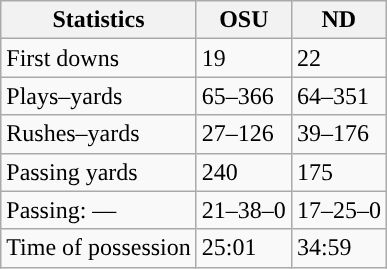<table class="wikitable" style="float:left">
<tr>
<th>Statistics</th>
<th>OSU</th>
<th>ND</th>
</tr>
<tr>
<td>First downs</td>
<td>19</td>
<td>22</td>
</tr>
<tr>
<td>Plays–yards</td>
<td>65–366</td>
<td>64–351</td>
</tr>
<tr>
<td>Rushes–yards</td>
<td>27–126</td>
<td>39–176</td>
</tr>
<tr>
<td>Passing yards</td>
<td>240</td>
<td>175</td>
</tr>
<tr>
<td>Passing: ––</td>
<td>21–38–0</td>
<td>17–25–0</td>
</tr>
<tr>
<td>Time of possession</td>
<td>25:01</td>
<td>34:59</td>
</tr>
</table>
